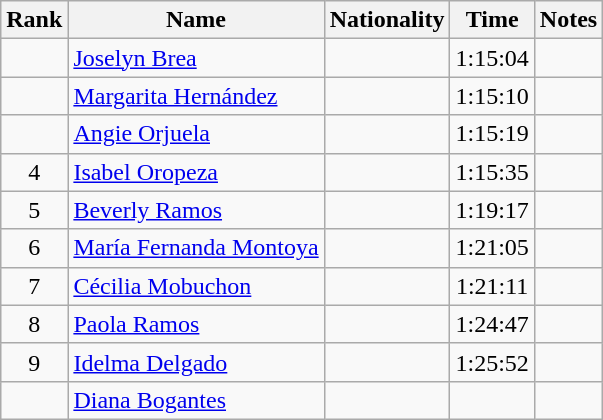<table class="wikitable sortable" style="text-align:center">
<tr>
<th>Rank</th>
<th>Name</th>
<th>Nationality</th>
<th>Time</th>
<th>Notes</th>
</tr>
<tr>
<td></td>
<td align=left><a href='#'>Joselyn Brea</a></td>
<td align=left></td>
<td>1:15:04</td>
<td></td>
</tr>
<tr>
<td></td>
<td align=left><a href='#'>Margarita Hernández</a></td>
<td align=left></td>
<td>1:15:10</td>
<td></td>
</tr>
<tr>
<td></td>
<td align=left><a href='#'>Angie Orjuela</a></td>
<td align=left></td>
<td>1:15:19</td>
<td></td>
</tr>
<tr>
<td>4</td>
<td align=left><a href='#'>Isabel Oropeza</a></td>
<td align=left></td>
<td>1:15:35</td>
<td></td>
</tr>
<tr>
<td>5</td>
<td align=left><a href='#'>Beverly Ramos</a></td>
<td align=left></td>
<td>1:19:17</td>
<td></td>
</tr>
<tr>
<td>6</td>
<td align=left><a href='#'>María Fernanda Montoya</a></td>
<td align=left></td>
<td>1:21:05</td>
<td></td>
</tr>
<tr>
<td>7</td>
<td align=left><a href='#'>Cécilia Mobuchon</a></td>
<td align=left></td>
<td>1:21:11</td>
<td></td>
</tr>
<tr>
<td>8</td>
<td align=left><a href='#'>Paola Ramos</a></td>
<td align=left></td>
<td>1:24:47</td>
<td></td>
</tr>
<tr>
<td>9</td>
<td align=left><a href='#'>Idelma Delgado</a></td>
<td align=left></td>
<td>1:25:52</td>
<td></td>
</tr>
<tr>
<td></td>
<td align=left><a href='#'>Diana Bogantes</a></td>
<td align=left></td>
<td></td>
<td></td>
</tr>
</table>
